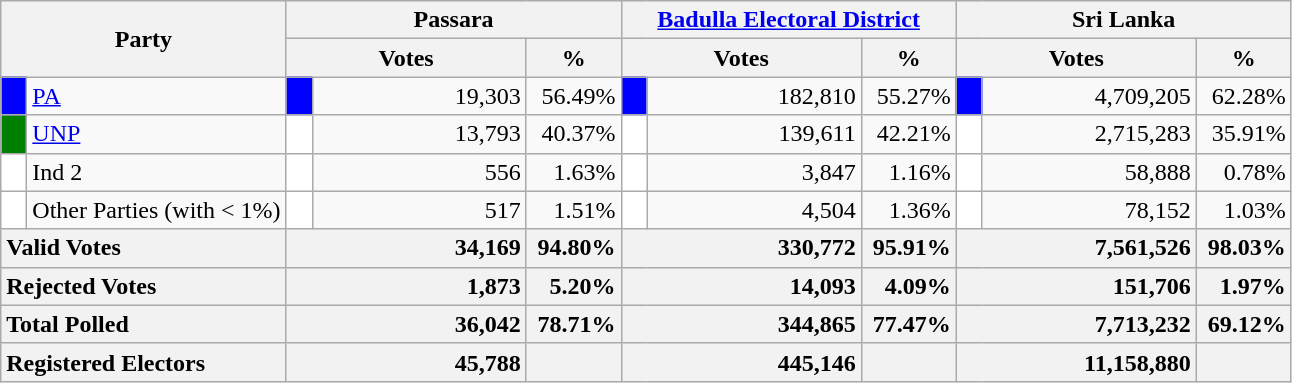<table class="wikitable">
<tr>
<th colspan="2" width="144px"rowspan="2">Party</th>
<th colspan="3" width="216px">Passara</th>
<th colspan="3" width="216px"><a href='#'>Badulla Electoral District</a></th>
<th colspan="3" width="216px">Sri Lanka</th>
</tr>
<tr>
<th colspan="2" width="144px">Votes</th>
<th>%</th>
<th colspan="2" width="144px">Votes</th>
<th>%</th>
<th colspan="2" width="144px">Votes</th>
<th>%</th>
</tr>
<tr>
<td style="background-color:blue;" width="10px"></td>
<td style="text-align:left;"><a href='#'>PA</a></td>
<td style="background-color:blue;" width="10px"></td>
<td style="text-align:right;">19,303</td>
<td style="text-align:right;">56.49%</td>
<td style="background-color:blue;" width="10px"></td>
<td style="text-align:right;">182,810</td>
<td style="text-align:right;">55.27%</td>
<td style="background-color:blue;" width="10px"></td>
<td style="text-align:right;">4,709,205</td>
<td style="text-align:right;">62.28%</td>
</tr>
<tr>
<td style="background-color:green;" width="10px"></td>
<td style="text-align:left;"><a href='#'>UNP</a></td>
<td style="background-color:white;" width="10px"></td>
<td style="text-align:right;">13,793</td>
<td style="text-align:right;">40.37%</td>
<td style="background-color:white;" width="10px"></td>
<td style="text-align:right;">139,611</td>
<td style="text-align:right;">42.21%</td>
<td style="background-color:white;" width="10px"></td>
<td style="text-align:right;">2,715,283</td>
<td style="text-align:right;">35.91%</td>
</tr>
<tr>
<td style="background-color:white;" width="10px"></td>
<td style="text-align:left;">Ind 2</td>
<td style="background-color:white;" width="10px"></td>
<td style="text-align:right;">556</td>
<td style="text-align:right;">1.63%</td>
<td style="background-color:white;" width="10px"></td>
<td style="text-align:right;">3,847</td>
<td style="text-align:right;">1.16%</td>
<td style="background-color:white;" width="10px"></td>
<td style="text-align:right;">58,888</td>
<td style="text-align:right;">0.78%</td>
</tr>
<tr>
<td style="background-color:white;" width="10px"></td>
<td style="text-align:left;">Other Parties (with < 1%)</td>
<td style="background-color:white;" width="10px"></td>
<td style="text-align:right;">517</td>
<td style="text-align:right;">1.51%</td>
<td style="background-color:white;" width="10px"></td>
<td style="text-align:right;">4,504</td>
<td style="text-align:right;">1.36%</td>
<td style="background-color:white;" width="10px"></td>
<td style="text-align:right;">78,152</td>
<td style="text-align:right;">1.03%</td>
</tr>
<tr>
<th colspan="2" width="144px"style="text-align:left;">Valid Votes</th>
<th style="text-align:right;"colspan="2" width="144px">34,169</th>
<th style="text-align:right;">94.80%</th>
<th style="text-align:right;"colspan="2" width="144px">330,772</th>
<th style="text-align:right;">95.91%</th>
<th style="text-align:right;"colspan="2" width="144px">7,561,526</th>
<th style="text-align:right;">98.03%</th>
</tr>
<tr>
<th colspan="2" width="144px"style="text-align:left;">Rejected Votes</th>
<th style="text-align:right;"colspan="2" width="144px">1,873</th>
<th style="text-align:right;">5.20%</th>
<th style="text-align:right;"colspan="2" width="144px">14,093</th>
<th style="text-align:right;">4.09%</th>
<th style="text-align:right;"colspan="2" width="144px">151,706</th>
<th style="text-align:right;">1.97%</th>
</tr>
<tr>
<th colspan="2" width="144px"style="text-align:left;">Total Polled</th>
<th style="text-align:right;"colspan="2" width="144px">36,042</th>
<th style="text-align:right;">78.71%</th>
<th style="text-align:right;"colspan="2" width="144px">344,865</th>
<th style="text-align:right;">77.47%</th>
<th style="text-align:right;"colspan="2" width="144px">7,713,232</th>
<th style="text-align:right;">69.12%</th>
</tr>
<tr>
<th colspan="2" width="144px"style="text-align:left;">Registered Electors</th>
<th style="text-align:right;"colspan="2" width="144px">45,788</th>
<th></th>
<th style="text-align:right;"colspan="2" width="144px">445,146</th>
<th></th>
<th style="text-align:right;"colspan="2" width="144px">11,158,880</th>
<th></th>
</tr>
</table>
